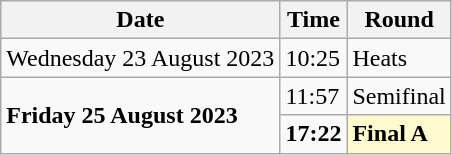<table class="wikitable">
<tr>
<th>Date</th>
<th>Time</th>
<th>Round</th>
</tr>
<tr>
<td>Wednesday 23 August 2023</td>
<td>10:25</td>
<td>Heats</td>
</tr>
<tr>
<td rowspan=2><strong>Friday 25 August 2023</strong></td>
<td>11:57</td>
<td>Semifinal</td>
</tr>
<tr>
<td><strong>17:22</strong></td>
<td style=background:lemonchiffon><strong>Final A</strong></td>
</tr>
</table>
